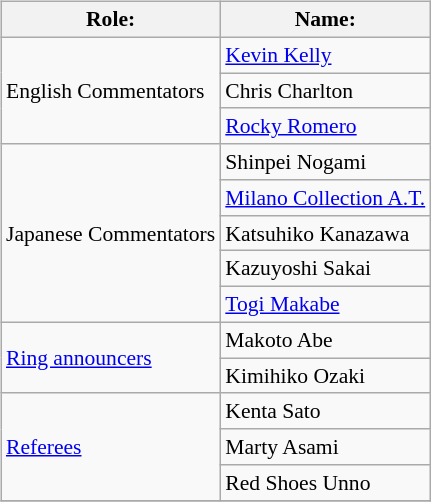<table class=wikitable style="font-size:90%; margin: 0.5em 0 0.5em 1em; float: right; clear: right;">
<tr>
<th>Role:</th>
<th>Name:</th>
</tr>
<tr>
<td rowspan="3">English Commentators</td>
<td><a href='#'>Kevin Kelly</a></td>
</tr>
<tr>
<td>Chris Charlton</td>
</tr>
<tr>
<td><a href='#'>Rocky Romero</a></td>
</tr>
<tr>
<td rowspan=5>Japanese Commentators</td>
<td>Shinpei Nogami</td>
</tr>
<tr>
<td><a href='#'>Milano Collection A.T.</a></td>
</tr>
<tr>
<td>Katsuhiko Kanazawa</td>
</tr>
<tr>
<td>Kazuyoshi Sakai</td>
</tr>
<tr>
<td><a href='#'>Togi Makabe</a></td>
</tr>
<tr>
<td rowspan=2><a href='#'>Ring announcers</a></td>
<td>Makoto Abe</td>
</tr>
<tr>
<td>Kimihiko Ozaki</td>
</tr>
<tr>
<td rowspan="3"><a href='#'>Referees</a></td>
<td>Kenta Sato</td>
</tr>
<tr>
<td>Marty Asami</td>
</tr>
<tr>
<td>Red Shoes Unno</td>
</tr>
<tr>
</tr>
</table>
